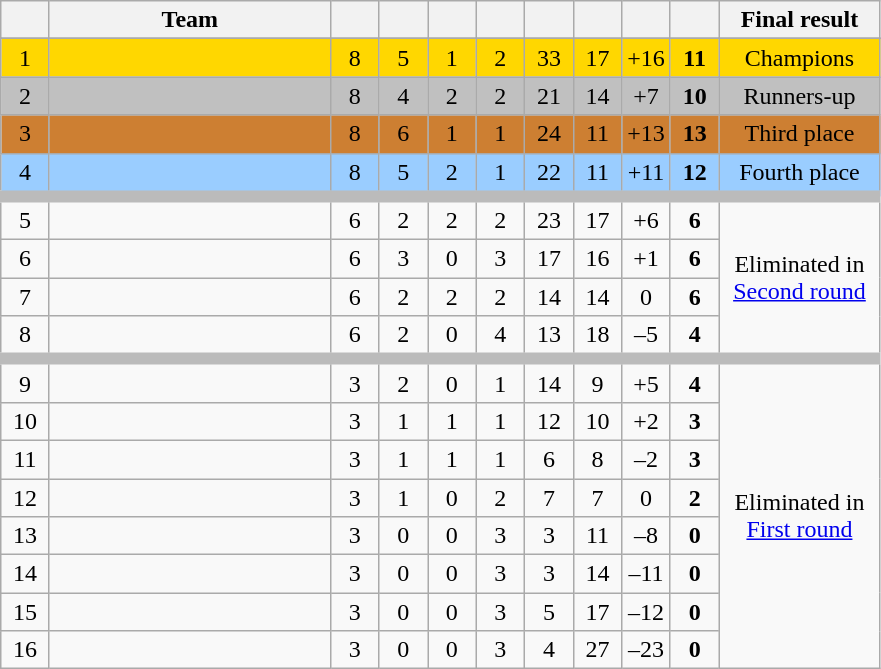<table class=wikitable style="text-align:center">
<tr>
<th width="25"></th>
<th width="180">Team</th>
<th width="25"></th>
<th width="25"></th>
<th width="25"></th>
<th width="25"></th>
<th width="25"></th>
<th width="25"></th>
<th width="25"></th>
<th width="25"></th>
<th width="100">Final result</th>
</tr>
<tr>
</tr>
<tr style="background: #FFD700;">
<td>1</td>
<td align=left></td>
<td>8</td>
<td>5</td>
<td>1</td>
<td>2</td>
<td>33</td>
<td>17</td>
<td>+16</td>
<td><strong>11</strong></td>
<td>Champions</td>
</tr>
<tr style="background: #C0C0C0;">
<td>2</td>
<td align=left></td>
<td>8</td>
<td>4</td>
<td>2</td>
<td>2</td>
<td>21</td>
<td>14</td>
<td>+7</td>
<td><strong>10</strong></td>
<td>Runners-up</td>
</tr>
<tr style="background: #CD7F32;">
<td>3</td>
<td align=left></td>
<td>8</td>
<td>6</td>
<td>1</td>
<td>1</td>
<td>24</td>
<td>11</td>
<td>+13</td>
<td><strong>13</strong></td>
<td>Third place</td>
</tr>
<tr bgcolor=#9acdff>
<td>4</td>
<td align=left></td>
<td>8</td>
<td>5</td>
<td>2</td>
<td>1</td>
<td>22</td>
<td>11</td>
<td>+11</td>
<td><strong>12</strong></td>
<td>Fourth place</td>
</tr>
<tr style="border-top:8px solid #BBBBBB;">
<td>5</td>
<td align=left></td>
<td>6</td>
<td>2</td>
<td>2</td>
<td>2</td>
<td>23</td>
<td>17</td>
<td>+6</td>
<td><strong>6</strong></td>
<td rowspan=4>Eliminated in <a href='#'>Second round</a></td>
</tr>
<tr>
<td>6</td>
<td align=left></td>
<td>6</td>
<td>3</td>
<td>0</td>
<td>3</td>
<td>17</td>
<td>16</td>
<td>+1</td>
<td><strong>6</strong></td>
</tr>
<tr>
<td>7</td>
<td align=left></td>
<td>6</td>
<td>2</td>
<td>2</td>
<td>2</td>
<td>14</td>
<td>14</td>
<td>0</td>
<td><strong>6</strong></td>
</tr>
<tr>
<td>8</td>
<td align=left></td>
<td>6</td>
<td>2</td>
<td>0</td>
<td>4</td>
<td>13</td>
<td>18</td>
<td>–5</td>
<td><strong>4</strong></td>
</tr>
<tr style="border-top:8px solid #BBBBBB;">
<td>9</td>
<td align=left></td>
<td>3</td>
<td>2</td>
<td>0</td>
<td>1</td>
<td>14</td>
<td>9</td>
<td>+5</td>
<td><strong>4</strong></td>
<td rowspan=8>Eliminated in <a href='#'>First round</a></td>
</tr>
<tr>
<td>10</td>
<td align=left></td>
<td>3</td>
<td>1</td>
<td>1</td>
<td>1</td>
<td>12</td>
<td>10</td>
<td>+2</td>
<td><strong>3</strong></td>
</tr>
<tr>
<td>11</td>
<td align=left></td>
<td>3</td>
<td>1</td>
<td>1</td>
<td>1</td>
<td>6</td>
<td>8</td>
<td>–2</td>
<td><strong>3</strong></td>
</tr>
<tr>
<td>12</td>
<td align=left></td>
<td>3</td>
<td>1</td>
<td>0</td>
<td>2</td>
<td>7</td>
<td>7</td>
<td>0</td>
<td><strong>2</strong></td>
</tr>
<tr>
<td>13</td>
<td align=left></td>
<td>3</td>
<td>0</td>
<td>0</td>
<td>3</td>
<td>3</td>
<td>11</td>
<td>–8</td>
<td><strong>0</strong></td>
</tr>
<tr>
<td>14</td>
<td align=left></td>
<td>3</td>
<td>0</td>
<td>0</td>
<td>3</td>
<td>3</td>
<td>14</td>
<td>–11</td>
<td><strong>0</strong></td>
</tr>
<tr>
<td>15</td>
<td align=left></td>
<td>3</td>
<td>0</td>
<td>0</td>
<td>3</td>
<td>5</td>
<td>17</td>
<td>–12</td>
<td><strong>0</strong></td>
</tr>
<tr>
<td>16</td>
<td align=left></td>
<td>3</td>
<td>0</td>
<td>0</td>
<td>3</td>
<td>4</td>
<td>27</td>
<td>–23</td>
<td><strong>0</strong></td>
</tr>
</table>
